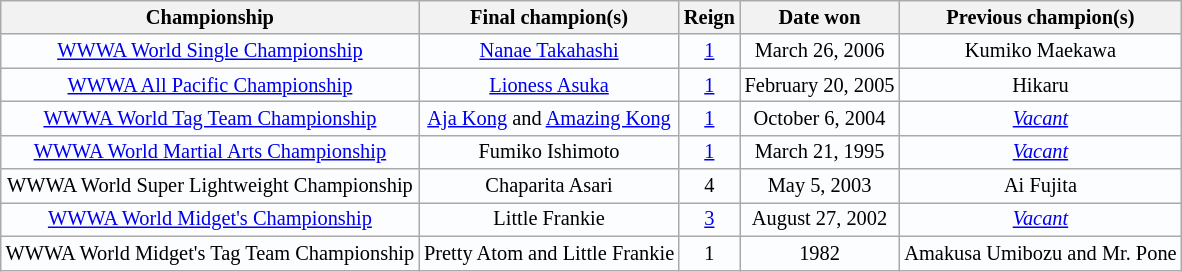<table class="wikitable" style="text-align:center; background:#fcfdff; font-size:85%;">
<tr>
<th>Championship</th>
<th>Final champion(s)</th>
<th>Reign</th>
<th>Date won</th>
<th>Previous champion(s)</th>
</tr>
<tr>
<td><a href='#'>WWWA World Single Championship</a></td>
<td><a href='#'>Nanae Takahashi</a></td>
<td><a href='#'>1</a></td>
<td>March 26, 2006</td>
<td>Kumiko Maekawa</td>
</tr>
<tr>
<td><a href='#'>WWWA All Pacific Championship</a></td>
<td><a href='#'>Lioness Asuka</a></td>
<td><a href='#'>1</a></td>
<td>February 20, 2005</td>
<td>Hikaru</td>
</tr>
<tr>
<td><a href='#'>WWWA World Tag Team Championship</a></td>
<td><a href='#'>Aja Kong</a> and <a href='#'>Amazing Kong</a></td>
<td><a href='#'>1<br></a></td>
<td>October 6, 2004</td>
<td><em><a href='#'>Vacant</a></em></td>
</tr>
<tr>
<td><a href='#'>WWWA World Martial Arts Championship</a></td>
<td>Fumiko Ishimoto</td>
<td><a href='#'>1</a></td>
<td>March 21, 1995</td>
<td><em><a href='#'>Vacant</a></em></td>
</tr>
<tr>
<td>WWWA World Super Lightweight Championship</td>
<td>Chaparita Asari</td>
<td>4</td>
<td>May 5, 2003</td>
<td>Ai Fujita</td>
</tr>
<tr>
<td><a href='#'>WWWA World Midget's Championship</a></td>
<td>Little Frankie</td>
<td><a href='#'>3</a></td>
<td>August 27, 2002</td>
<td><em><a href='#'>Vacant</a></em></td>
</tr>
<tr>
<td>WWWA World Midget's Tag Team Championship</td>
<td>Pretty Atom and Little Frankie</td>
<td>1</td>
<td>1982</td>
<td>Amakusa Umibozu and Mr. Pone</td>
</tr>
</table>
